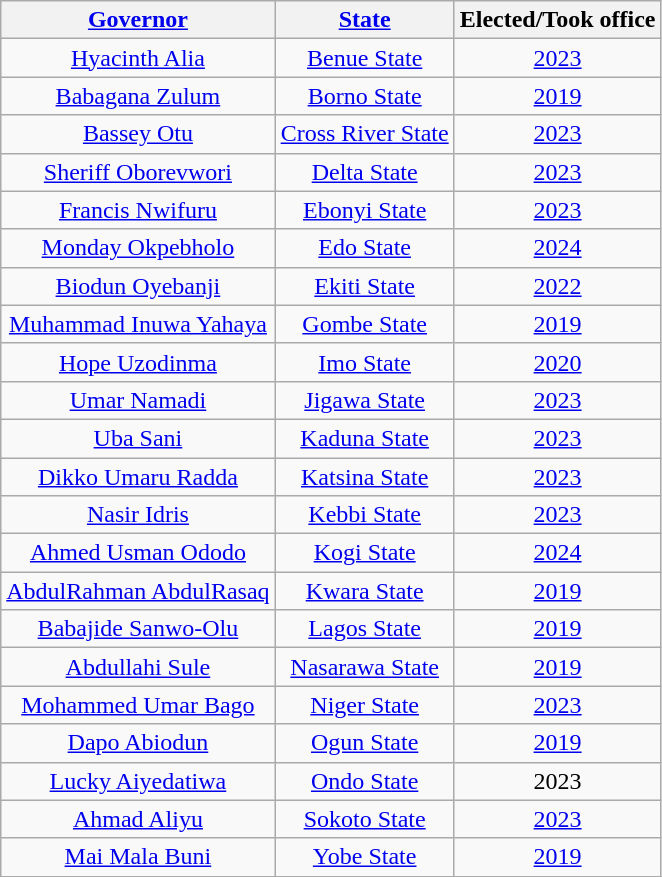<table class="wikitable sortable">
<tr>
<th><a href='#'>Governor</a></th>
<th><a href='#'>State</a></th>
<th>Elected/Took office</th>
</tr>
<tr>
<td align="center"><a href='#'>Hyacinth Alia</a></td>
<td align="center"><a href='#'>Benue State</a></td>
<td align="center"><a href='#'>2023</a></td>
</tr>
<tr>
<td align="center"><a href='#'>Babagana Zulum</a></td>
<td align="center"><a href='#'>Borno State</a></td>
<td align="center"><a href='#'>2019</a></td>
</tr>
<tr>
<td align="center"><a href='#'>Bassey Otu</a></td>
<td align="center"><a href='#'>Cross River State</a></td>
<td align="center"><a href='#'>2023</a></td>
</tr>
<tr>
<td align="center"><a href='#'>Sheriff Oborevwori</a></td>
<td align="center"><a href='#'>Delta State</a></td>
<td align="center"><a href='#'>2023</a></td>
</tr>
<tr>
<td align="center"><a href='#'>Francis Nwifuru</a></td>
<td align="center"><a href='#'>Ebonyi State</a></td>
<td align="center"><a href='#'>2023</a></td>
</tr>
<tr>
<td align="center"><a href='#'>Monday Okpebholo</a></td>
<td align="center"><a href='#'>Edo State</a></td>
<td align="center"><a href='#'>2024</a></td>
</tr>
<tr>
<td align="center"><a href='#'>Biodun Oyebanji</a></td>
<td align="center"><a href='#'>Ekiti State</a></td>
<td align="center"><a href='#'>2022</a></td>
</tr>
<tr>
<td align="center"><a href='#'>Muhammad Inuwa Yahaya</a></td>
<td align="center"><a href='#'>Gombe State</a></td>
<td align="center"><a href='#'>2019</a></td>
</tr>
<tr>
<td align="center"><a href='#'>Hope Uzodinma</a><br></td>
<td align="center"><a href='#'>Imo State</a></td>
<td align="center"><a href='#'>2020</a></td>
</tr>
<tr>
<td align="center"><a href='#'>Umar Namadi</a></td>
<td align="center"><a href='#'>Jigawa State</a></td>
<td align="center"><a href='#'>2023</a></td>
</tr>
<tr>
<td align="center"><a href='#'>Uba Sani</a></td>
<td align="center"><a href='#'>Kaduna State</a></td>
<td align="center"><a href='#'>2023</a></td>
</tr>
<tr>
<td align="center"><a href='#'>Dikko Umaru Radda</a></td>
<td align="center"><a href='#'>Katsina State</a></td>
<td align="center"><a href='#'>2023</a></td>
</tr>
<tr>
<td align="center"><a href='#'>Nasir Idris</a></td>
<td align="center"><a href='#'>Kebbi State</a></td>
<td align="center"><a href='#'>2023</a></td>
</tr>
<tr>
<td align="center"><a href='#'>Ahmed Usman Ododo</a></td>
<td align="center"><a href='#'>Kogi State</a></td>
<td align="center"><a href='#'>2024</a></td>
</tr>
<tr>
<td align="center"><a href='#'>AbdulRahman AbdulRasaq</a></td>
<td align="center"><a href='#'>Kwara State</a></td>
<td align="center"><a href='#'>2019</a></td>
</tr>
<tr>
<td align="center"><a href='#'>Babajide Sanwo-Olu</a></td>
<td align="center"><a href='#'>Lagos State</a></td>
<td align="center"><a href='#'>2019</a></td>
</tr>
<tr>
<td align="center"><a href='#'>Abdullahi Sule</a></td>
<td align="center"><a href='#'>Nasarawa State</a></td>
<td align="center"><a href='#'>2019</a></td>
</tr>
<tr>
<td align="center"><a href='#'>Mohammed Umar Bago</a></td>
<td align="center"><a href='#'>Niger State</a></td>
<td align="center"><a href='#'>2023</a></td>
</tr>
<tr>
<td align="center"><a href='#'>Dapo Abiodun</a></td>
<td align="center"><a href='#'>Ogun State</a></td>
<td align="center"><a href='#'>2019</a></td>
</tr>
<tr>
<td align="center"><a href='#'>Lucky Aiyedatiwa</a></td>
<td align="center"><a href='#'>Ondo State</a></td>
<td align="center">2023</td>
</tr>
<tr>
<td align="center"><a href='#'>Ahmad Aliyu</a></td>
<td align="center"><a href='#'>Sokoto State</a></td>
<td align="center"><a href='#'>2023</a></td>
</tr>
<tr>
<td align="center"><a href='#'>Mai Mala Buni</a></td>
<td align="center"><a href='#'>Yobe State</a></td>
<td align="center"><a href='#'>2019</a></td>
</tr>
<tr>
</tr>
</table>
